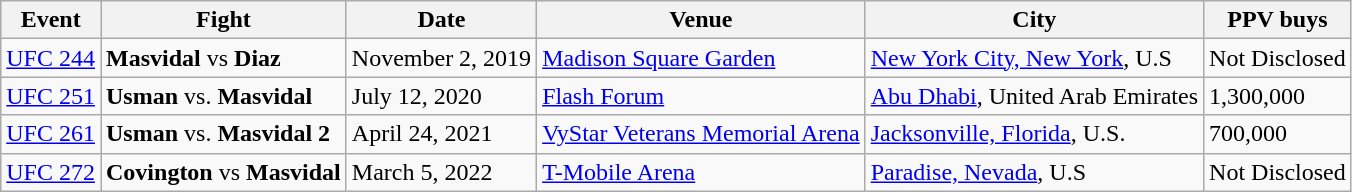<table class="wikitable">
<tr>
<th>Event</th>
<th>Fight</th>
<th>Date</th>
<th>Venue</th>
<th>City</th>
<th>PPV buys</th>
</tr>
<tr>
<td><a href='#'>UFC 244</a></td>
<td><strong>Masvidal</strong> vs <strong>Diaz</strong></td>
<td>November 2, 2019</td>
<td><a href='#'>Madison Square Garden</a></td>
<td><a href='#'>New York City, New York</a>, U.S</td>
<td>Not Disclosed</td>
</tr>
<tr>
<td><a href='#'>UFC 251</a></td>
<td><strong>Usman</strong> vs. <strong>Masvidal</strong></td>
<td>July 12, 2020</td>
<td><a href='#'>Flash Forum</a></td>
<td><a href='#'>Abu Dhabi</a>, United Arab Emirates</td>
<td>1,300,000</td>
</tr>
<tr>
<td><a href='#'>UFC 261</a></td>
<td><strong>Usman</strong> vs. <strong>Masvidal 2</strong></td>
<td>April 24, 2021</td>
<td><a href='#'>VyStar Veterans Memorial Arena</a></td>
<td><a href='#'>Jacksonville, Florida</a>, U.S.</td>
<td>700,000</td>
</tr>
<tr>
<td><a href='#'>UFC 272</a></td>
<td><strong>Covington</strong> vs <strong>Masvidal</strong></td>
<td>March 5, 2022</td>
<td><a href='#'>T-Mobile Arena</a></td>
<td><a href='#'>Paradise, Nevada</a>, U.S</td>
<td>Not Disclosed</td>
</tr>
</table>
